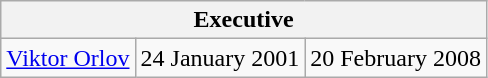<table class="wikitable sortable">
<tr>
<th colspan=3>Executive</th>
</tr>
<tr>
<td><a href='#'>Viktor Orlov</a></td>
<td>24 January 2001</td>
<td>20 February 2008</td>
</tr>
</table>
